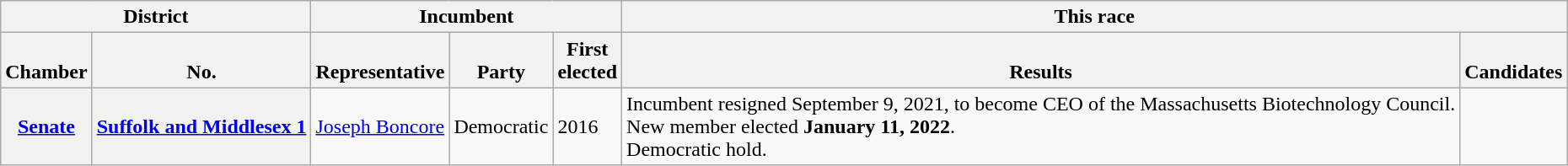<table class="wikitable sortable">
<tr valign=bottom>
<th colspan="2">District</th>
<th colspan="3">Incumbent</th>
<th colspan="2">This race</th>
</tr>
<tr valign=bottom>
<th>Chamber</th>
<th>No.</th>
<th>Representative</th>
<th>Party</th>
<th>First<br>elected</th>
<th>Results</th>
<th>Candidates</th>
</tr>
<tr>
<th><a href='#'>Senate</a></th>
<th><a href='#'>Suffolk and Middlesex 1</a></th>
<td><a href='#'>Joseph Boncore</a></td>
<td>Democratic</td>
<td>2016<br></td>
<td data-sort-value=4/6/2021 >Incumbent resigned September 9, 2021, to become CEO of the Massachusetts Biotechnology Council.<br>New member elected <strong>January 11, 2022</strong>.<br>Democratic hold.</td>
<td nowrap></td>
</tr>
</table>
